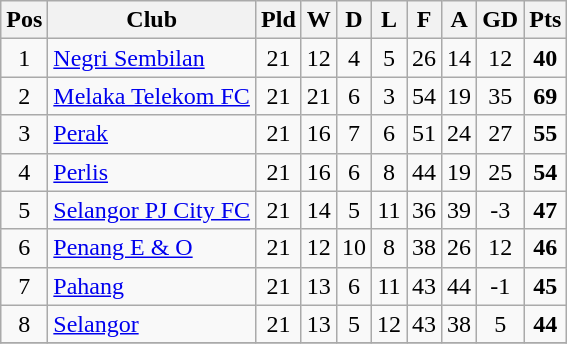<table class="wikitable" style="text-align: center">
<tr>
<th scope="col">Pos</th>
<th scope="col">Club</th>
<th scope="col">Pld</th>
<th scope="col">W</th>
<th scope="col">D</th>
<th scope="col">L</th>
<th scope="col">F</th>
<th scope="col">A</th>
<th scope="col">GD</th>
<th scope="col">Pts</th>
</tr>
<tr>
<td>1</td>
<td style="text-align: left"> <a href='#'>Negri Sembilan</a></td>
<td>21</td>
<td>12</td>
<td>4</td>
<td>5</td>
<td>26</td>
<td>14</td>
<td>12</td>
<td><strong>40</strong></td>
</tr>
<tr>
<td>2</td>
<td style="text-align: left"> <a href='#'>Melaka Telekom FC</a></td>
<td>21</td>
<td>21</td>
<td>6</td>
<td>3</td>
<td>54</td>
<td>19</td>
<td>35</td>
<td><strong>69</strong></td>
</tr>
<tr>
<td>3</td>
<td style="text-align: left"> <a href='#'>Perak</a></td>
<td>21</td>
<td>16</td>
<td>7</td>
<td>6</td>
<td>51</td>
<td>24</td>
<td>27</td>
<td><strong>55</strong></td>
</tr>
<tr>
<td>4</td>
<td style="text-align: left"> <a href='#'>Perlis</a></td>
<td>21</td>
<td>16</td>
<td>6</td>
<td>8</td>
<td>44</td>
<td>19</td>
<td>25</td>
<td><strong>54</strong></td>
</tr>
<tr>
<td>5</td>
<td style="text-align: left"> <a href='#'>Selangor PJ City FC</a></td>
<td>21</td>
<td>14</td>
<td>5</td>
<td>11</td>
<td>36</td>
<td>39</td>
<td>-3</td>
<td><strong>47</strong></td>
</tr>
<tr>
<td>6</td>
<td style="text-align: left"> <a href='#'>Penang E & O</a></td>
<td>21</td>
<td>12</td>
<td>10</td>
<td>8</td>
<td>38</td>
<td>26</td>
<td>12</td>
<td><strong>46</strong></td>
</tr>
<tr>
<td>7</td>
<td style="text-align: left"> <a href='#'>Pahang</a></td>
<td>21</td>
<td>13</td>
<td>6</td>
<td>11</td>
<td>43</td>
<td>44</td>
<td>-1</td>
<td><strong>45</strong></td>
</tr>
<tr>
<td>8</td>
<td style="text-align: left"> <a href='#'>Selangor</a></td>
<td>21</td>
<td>13</td>
<td>5</td>
<td>12</td>
<td>43</td>
<td>38</td>
<td>5</td>
<td><strong>44</strong></td>
</tr>
<tr>
</tr>
</table>
